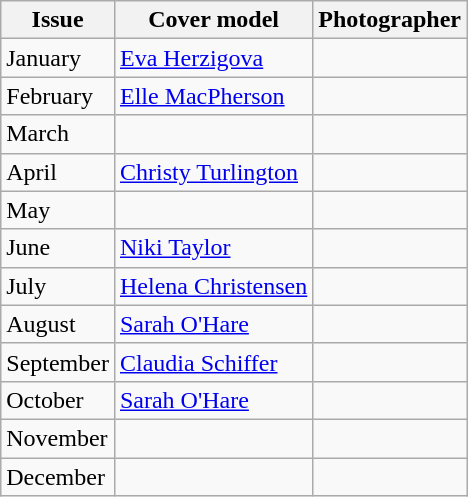<table class="sortable wikitable">
<tr>
<th>Issue</th>
<th>Cover model</th>
<th>Photographer</th>
</tr>
<tr>
<td>January</td>
<td><a href='#'>Eva Herzigova</a></td>
<td></td>
</tr>
<tr>
<td>February</td>
<td><a href='#'>Elle MacPherson</a></td>
<td></td>
</tr>
<tr>
<td>March</td>
<td></td>
<td></td>
</tr>
<tr>
<td>April</td>
<td><a href='#'>Christy Turlington</a></td>
<td></td>
</tr>
<tr>
<td>May</td>
<td></td>
<td></td>
</tr>
<tr>
<td>June</td>
<td><a href='#'>Niki Taylor</a></td>
<td></td>
</tr>
<tr>
<td>July</td>
<td><a href='#'>Helena Christensen</a></td>
<td></td>
</tr>
<tr>
<td>August</td>
<td><a href='#'>Sarah O'Hare</a></td>
<td></td>
</tr>
<tr>
<td>September</td>
<td><a href='#'>Claudia Schiffer</a></td>
<td></td>
</tr>
<tr>
<td>October</td>
<td><a href='#'>Sarah O'Hare</a></td>
<td></td>
</tr>
<tr>
<td>November</td>
<td></td>
<td></td>
</tr>
<tr>
<td>December</td>
<td></td>
<td></td>
</tr>
</table>
